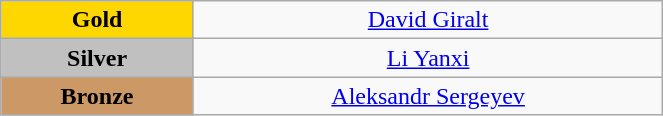<table class="wikitable" style="text-align:center; " width="35%">
<tr>
<td bgcolor="gold"><strong>Gold</strong></td>
<td><a href='#'>David Giralt</a><br>  <small><em></em></small></td>
</tr>
<tr>
<td bgcolor="silver"><strong>Silver</strong></td>
<td><a href='#'>Li Yanxi</a><br>  <small><em></em></small></td>
</tr>
<tr>
<td bgcolor="CC9966"><strong>Bronze</strong></td>
<td><a href='#'>Aleksandr Sergeyev</a><br>  <small><em></em></small></td>
</tr>
</table>
